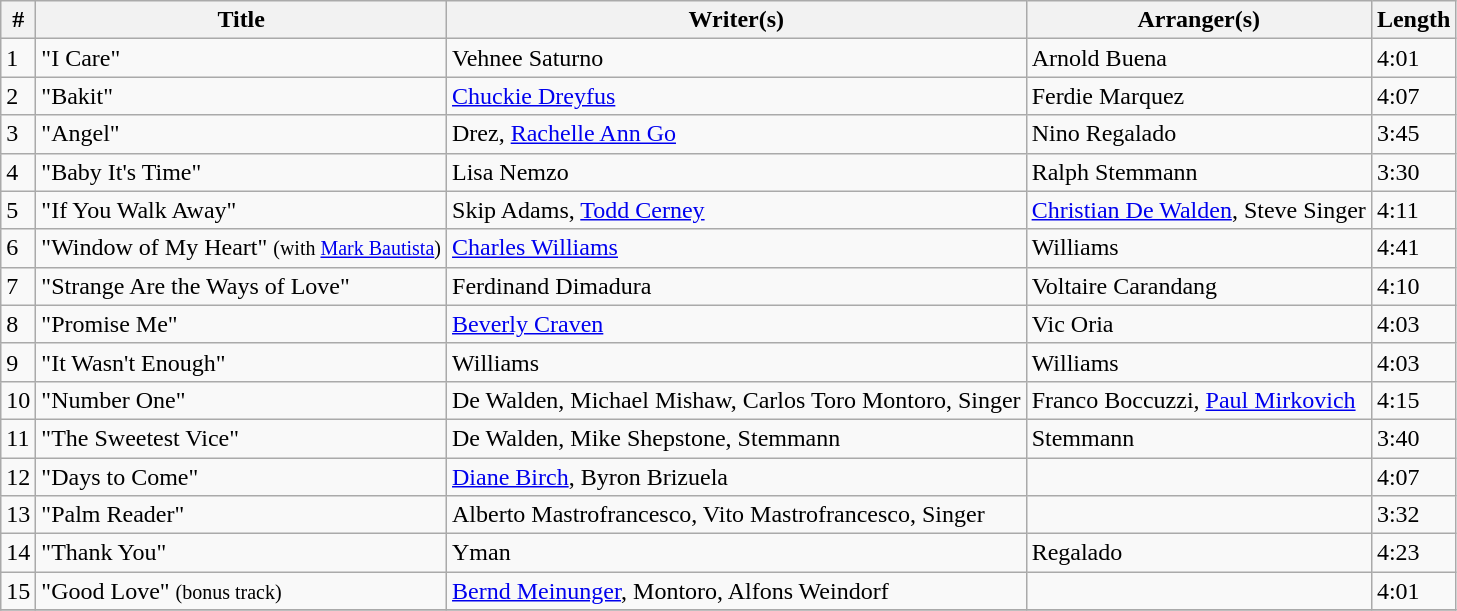<table class="wikitable">
<tr>
<th>#</th>
<th>Title</th>
<th>Writer(s)</th>
<th>Arranger(s)</th>
<th>Length</th>
</tr>
<tr>
<td>1</td>
<td>"I Care"</td>
<td>Vehnee Saturno</td>
<td>Arnold Buena</td>
<td>4:01</td>
</tr>
<tr>
<td>2</td>
<td>"Bakit"</td>
<td><a href='#'>Chuckie Dreyfus</a></td>
<td>Ferdie Marquez</td>
<td>4:07</td>
</tr>
<tr>
<td>3</td>
<td>"Angel"</td>
<td>Drez, <a href='#'>Rachelle Ann Go</a></td>
<td>Nino Regalado</td>
<td>3:45</td>
</tr>
<tr>
<td>4</td>
<td>"Baby It's Time"</td>
<td>Lisa Nemzo</td>
<td>Ralph Stemmann</td>
<td>3:30</td>
</tr>
<tr>
<td>5</td>
<td>"If You Walk Away"</td>
<td>Skip Adams, <a href='#'>Todd Cerney</a></td>
<td><a href='#'>Christian De Walden</a>, Steve Singer</td>
<td>4:11</td>
</tr>
<tr>
<td>6</td>
<td>"Window of My Heart" <small>(with <a href='#'>Mark Bautista</a>)</small></td>
<td><a href='#'>Charles Williams</a></td>
<td>Williams</td>
<td>4:41</td>
</tr>
<tr>
<td>7</td>
<td>"Strange Are the Ways of Love"</td>
<td>Ferdinand Dimadura</td>
<td>Voltaire Carandang</td>
<td>4:10</td>
</tr>
<tr>
<td>8</td>
<td>"Promise Me"</td>
<td><a href='#'>Beverly Craven</a></td>
<td>Vic Oria</td>
<td>4:03</td>
</tr>
<tr>
<td>9</td>
<td>"It Wasn't Enough"</td>
<td>Williams</td>
<td>Williams</td>
<td>4:03</td>
</tr>
<tr>
<td>10</td>
<td>"Number One"</td>
<td>De Walden, Michael Mishaw, Carlos Toro Montoro, Singer</td>
<td>Franco Boccuzzi, <a href='#'>Paul Mirkovich</a></td>
<td>4:15</td>
</tr>
<tr>
<td>11</td>
<td>"The Sweetest Vice"</td>
<td>De Walden, Mike Shepstone, Stemmann</td>
<td>Stemmann</td>
<td>3:40</td>
</tr>
<tr>
<td>12</td>
<td>"Days to Come"</td>
<td><a href='#'>Diane Birch</a>, Byron Brizuela</td>
<td></td>
<td>4:07</td>
</tr>
<tr>
<td>13</td>
<td>"Palm Reader"</td>
<td>Alberto Mastrofrancesco, Vito Mastrofrancesco, Singer</td>
<td></td>
<td>3:32</td>
</tr>
<tr>
<td>14</td>
<td>"Thank You"</td>
<td>Yman</td>
<td>Regalado</td>
<td>4:23</td>
</tr>
<tr>
<td>15</td>
<td>"Good Love" <small>(bonus track)</small></td>
<td><a href='#'>Bernd Meinunger</a>, Montoro, Alfons Weindorf</td>
<td></td>
<td>4:01</td>
</tr>
<tr>
</tr>
</table>
